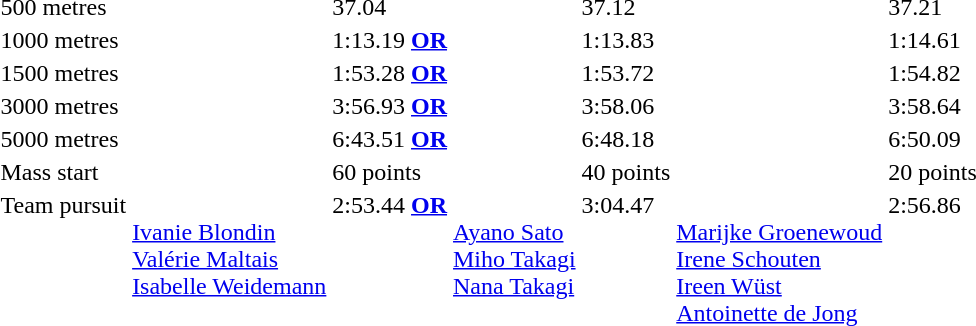<table>
<tr valign="top">
<td>500 metres<br></td>
<td></td>
<td>37.04</td>
<td></td>
<td>37.12</td>
<td></td>
<td>37.21</td>
</tr>
<tr valign="top">
<td>1000 metres<br></td>
<td></td>
<td>1:13.19 <strong><a href='#'>OR</a></strong></td>
<td></td>
<td>1:13.83</td>
<td></td>
<td>1:14.61</td>
</tr>
<tr valign="top">
<td>1500 metres<br></td>
<td></td>
<td>1:53.28 <strong><a href='#'>OR</a></strong></td>
<td></td>
<td>1:53.72</td>
<td></td>
<td>1:54.82</td>
</tr>
<tr valign="top">
<td>3000 metres<br></td>
<td></td>
<td>3:56.93 <strong><a href='#'>OR</a></strong></td>
<td></td>
<td>3:58.06</td>
<td></td>
<td>3:58.64</td>
</tr>
<tr valign="top">
<td>5000 metres<br></td>
<td></td>
<td>6:43.51 <strong><a href='#'>OR</a></strong></td>
<td></td>
<td>6:48.18</td>
<td></td>
<td>6:50.09</td>
</tr>
<tr valign="top">
<td>Mass start<br></td>
<td></td>
<td>60 points</td>
<td></td>
<td>40 points</td>
<td></td>
<td>20 points</td>
</tr>
<tr valign="top">
<td>Team pursuit<br></td>
<td><br><a href='#'>Ivanie Blondin</a><br><a href='#'>Valérie Maltais</a><br><a href='#'>Isabelle Weidemann</a></td>
<td>2:53.44 <strong><a href='#'>OR</a></strong></td>
<td><br><a href='#'>Ayano Sato</a><br><a href='#'>Miho Takagi</a><br><a href='#'>Nana Takagi</a></td>
<td>3:04.47</td>
<td><br><a href='#'>Marijke Groenewoud</a><br><a href='#'>Irene Schouten</a><br><a href='#'>Ireen Wüst</a><br><a href='#'>Antoinette de Jong</a></td>
<td>2:56.86</td>
</tr>
</table>
